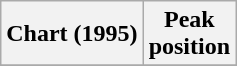<table class="wikitable sortable plainrowheaders">
<tr>
<th>Chart (1995)</th>
<th>Peak<br>position</th>
</tr>
<tr>
</tr>
</table>
